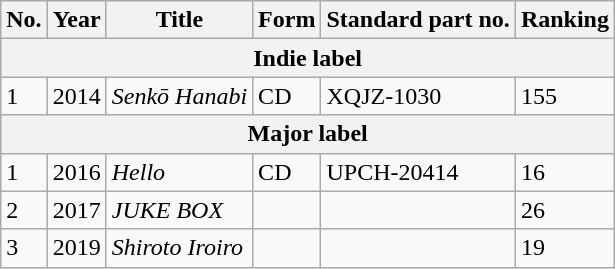<table class="wikitable">
<tr>
<th>No.</th>
<th>Year</th>
<th>Title</th>
<th>Form</th>
<th>Standard part no.</th>
<th>Ranking</th>
</tr>
<tr>
<th colspan="6">Indie label</th>
</tr>
<tr>
<td>1</td>
<td>2014</td>
<td><em>Senkō Hanabi</em></td>
<td>CD</td>
<td>XQJZ-1030</td>
<td>155</td>
</tr>
<tr>
<th colspan="6">Major label</th>
</tr>
<tr>
<td>1</td>
<td>2016</td>
<td><em>Hello</em></td>
<td>CD</td>
<td>UPCH-20414</td>
<td>16</td>
</tr>
<tr>
<td>2</td>
<td>2017</td>
<td><em>JUKE BOX</em></td>
<td></td>
<td></td>
<td>26</td>
</tr>
<tr>
<td>3</td>
<td>2019</td>
<td><em>Shiroto Iroiro</em></td>
<td></td>
<td></td>
<td>19</td>
</tr>
</table>
